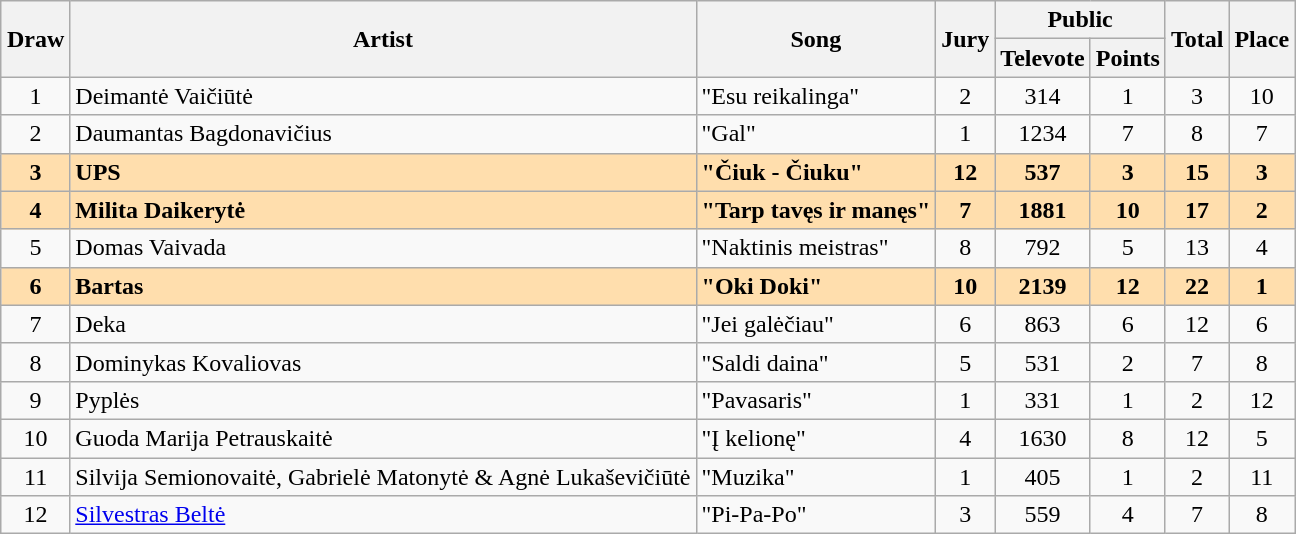<table class="sortable wikitable" style="margin: 1em auto 1em auto; text-align:center;">
<tr>
<th rowspan="2">Draw</th>
<th rowspan="2">Artist</th>
<th rowspan="2">Song</th>
<th rowspan="2">Jury</th>
<th colspan="2">Public</th>
<th rowspan="2">Total</th>
<th rowspan="2">Place</th>
</tr>
<tr>
<th>Televote</th>
<th>Points</th>
</tr>
<tr>
<td>1</td>
<td align="left">Deimantė Vaičiūtė</td>
<td align="left">"Esu reikalinga"</td>
<td>2</td>
<td>314</td>
<td>1</td>
<td>3</td>
<td>10</td>
</tr>
<tr>
<td>2</td>
<td align="left">Daumantas Bagdonavičius</td>
<td align="left">"Gal"</td>
<td>1</td>
<td>1234</td>
<td>7</td>
<td>8</td>
<td>7</td>
</tr>
<tr style="font-weight:bold;background:navajowhite;">
<td>3</td>
<td align="left">UPS</td>
<td align="left">"Čiuk - Čiuku"</td>
<td>12</td>
<td>537</td>
<td>3</td>
<td>15</td>
<td>3</td>
</tr>
<tr style="font-weight:bold;background:navajowhite;">
<td>4</td>
<td align="left">Milita Daikerytė</td>
<td align="left">"Tarp tavęs ir manęs"</td>
<td>7</td>
<td>1881</td>
<td>10</td>
<td>17</td>
<td>2</td>
</tr>
<tr>
<td>5</td>
<td align="left">Domas Vaivada</td>
<td align="left">"Naktinis meistras"</td>
<td>8</td>
<td>792</td>
<td>5</td>
<td>13</td>
<td>4</td>
</tr>
<tr style="font-weight:bold;background:navajowhite;">
<td>6</td>
<td align="left"><strong>Bartas</strong></td>
<td align="left"><strong>"Oki Doki"</strong></td>
<td><strong>10</strong></td>
<td><strong>2139</strong></td>
<td><strong>12</strong></td>
<td><strong>22</strong></td>
<td><strong>1</strong></td>
</tr>
<tr>
<td>7</td>
<td align="left">Deka</td>
<td align="left">"Jei galėčiau"</td>
<td>6</td>
<td>863</td>
<td>6</td>
<td>12</td>
<td>6</td>
</tr>
<tr>
<td>8</td>
<td align="left">Dominykas Kovaliovas</td>
<td align="left">"Saldi daina"</td>
<td>5</td>
<td>531</td>
<td>2</td>
<td>7</td>
<td>8</td>
</tr>
<tr>
<td>9</td>
<td align="left">Pyplės</td>
<td align="left">"Pavasaris"</td>
<td>1</td>
<td>331</td>
<td>1</td>
<td>2</td>
<td>12</td>
</tr>
<tr>
<td>10</td>
<td align="left">Guoda Marija Petrauskaitė</td>
<td align="left">"Į kelionę"</td>
<td>4</td>
<td>1630</td>
<td>8</td>
<td>12</td>
<td>5</td>
</tr>
<tr>
<td>11</td>
<td align="left">Silvija Semionovaitė, Gabrielė Matonytė & Agnė Lukaševičiūtė</td>
<td align="left">"Muzika"</td>
<td>1</td>
<td>405</td>
<td>1</td>
<td>2</td>
<td>11</td>
</tr>
<tr>
<td>12</td>
<td align="left"><a href='#'>Silvestras Beltė</a></td>
<td align="left">"Pi-Pa-Po"</td>
<td>3</td>
<td>559</td>
<td>4</td>
<td>7</td>
<td>8</td>
</tr>
</table>
